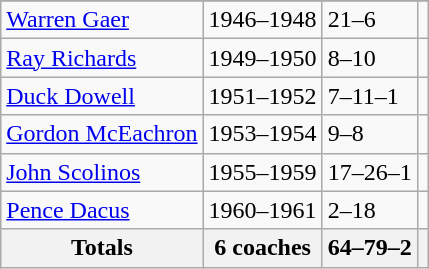<table class="wikitable">
<tr>
</tr>
<tr>
<td><a href='#'>Warren Gaer</a></td>
<td>1946–1948</td>
<td>21–6</td>
<td></td>
</tr>
<tr>
<td><a href='#'>Ray Richards</a></td>
<td>1949–1950</td>
<td>8–10</td>
<td></td>
</tr>
<tr>
<td><a href='#'>Duck Dowell</a></td>
<td>1951–1952</td>
<td>7–11–1</td>
<td></td>
</tr>
<tr>
<td><a href='#'>Gordon McEachron</a></td>
<td>1953–1954</td>
<td>9–8</td>
<td></td>
</tr>
<tr>
<td><a href='#'>John Scolinos</a></td>
<td>1955–1959</td>
<td>17–26–1</td>
<td></td>
</tr>
<tr>
<td><a href='#'>Pence Dacus</a></td>
<td>1960–1961</td>
<td>2–18</td>
<td></td>
</tr>
<tr>
<th>Totals</th>
<th>6 coaches</th>
<th>64–79–2</th>
<th></th>
</tr>
</table>
